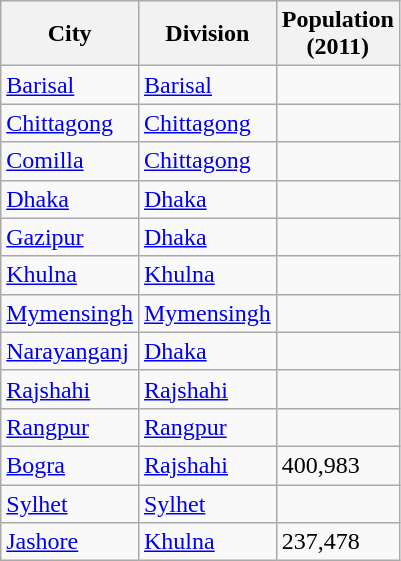<table class="wikitable sortable sticky-header col3right">
<tr>
<th>City</th>
<th>Division</th>
<th>Population<br>(2011)</th>
</tr>
<tr>
<td><a href='#'>Barisal</a></td>
<td><a href='#'>Barisal</a></td>
<td></td>
</tr>
<tr>
<td><a href='#'>Chittagong</a></td>
<td><a href='#'>Chittagong</a></td>
<td></td>
</tr>
<tr>
<td><a href='#'>Comilla</a></td>
<td><a href='#'>Chittagong</a></td>
<td></td>
</tr>
<tr>
<td><a href='#'>Dhaka</a></td>
<td><a href='#'>Dhaka</a></td>
<td></td>
</tr>
<tr>
<td><a href='#'>Gazipur</a></td>
<td><a href='#'>Dhaka</a></td>
<td></td>
</tr>
<tr>
<td><a href='#'>Khulna</a></td>
<td><a href='#'>Khulna</a></td>
<td></td>
</tr>
<tr>
<td><a href='#'>Mymensingh</a></td>
<td><a href='#'>Mymensingh</a></td>
<td></td>
</tr>
<tr>
<td><a href='#'>Narayanganj</a></td>
<td><a href='#'>Dhaka</a></td>
<td></td>
</tr>
<tr>
<td><a href='#'>Rajshahi</a></td>
<td><a href='#'>Rajshahi</a></td>
<td></td>
</tr>
<tr>
<td><a href='#'>Rangpur</a></td>
<td><a href='#'>Rangpur</a></td>
<td></td>
</tr>
<tr>
<td><a href='#'>Bogra</a></td>
<td><a href='#'>Rajshahi</a></td>
<td>400,983</td>
</tr>
<tr>
<td><a href='#'>Sylhet</a></td>
<td><a href='#'>Sylhet</a></td>
<td></td>
</tr>
<tr>
<td><a href='#'>Jashore</a></td>
<td><a href='#'>Khulna</a></td>
<td>237,478</td>
</tr>
</table>
